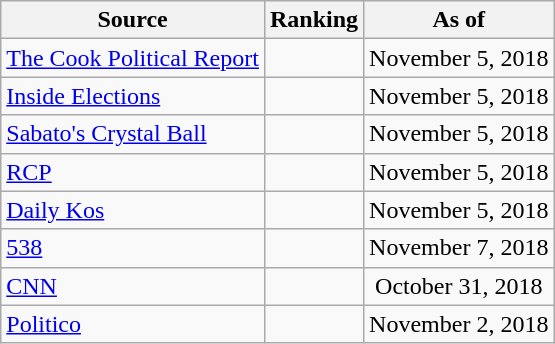<table class="wikitable" style="text-align:center">
<tr>
<th>Source</th>
<th>Ranking</th>
<th>As of</th>
</tr>
<tr>
<td align=left><a href='#'>The Cook Political Report</a></td>
<td></td>
<td>November 5, 2018</td>
</tr>
<tr>
<td align=left><a href='#'>Inside Elections</a></td>
<td></td>
<td>November 5, 2018</td>
</tr>
<tr>
<td align=left><a href='#'>Sabato's Crystal Ball</a></td>
<td></td>
<td>November 5, 2018</td>
</tr>
<tr>
<td align="left"><a href='#'>RCP</a></td>
<td></td>
<td>November 5, 2018</td>
</tr>
<tr>
<td align="left"><a href='#'>Daily Kos</a></td>
<td></td>
<td>November 5, 2018</td>
</tr>
<tr>
<td align="left"><a href='#'>538</a></td>
<td></td>
<td>November 7, 2018</td>
</tr>
<tr>
<td align="left"><a href='#'>CNN</a></td>
<td></td>
<td>October 31, 2018</td>
</tr>
<tr>
<td align="left"><a href='#'>Politico</a></td>
<td></td>
<td>November 2, 2018</td>
</tr>
</table>
